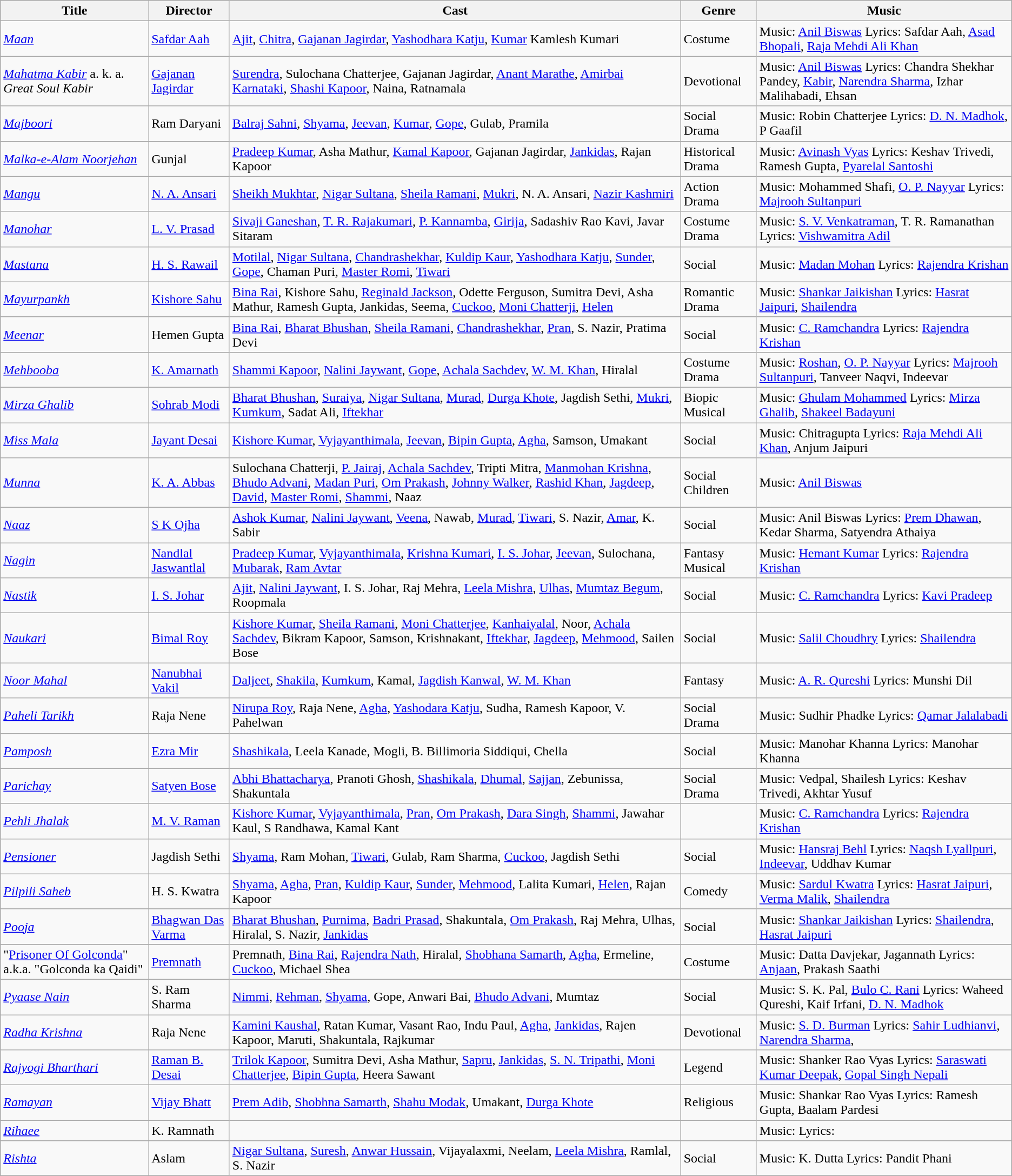<table class="wikitable">
<tr>
<th>Title</th>
<th>Director</th>
<th>Cast</th>
<th>Genre</th>
<th>Music</th>
</tr>
<tr>
<td><em><a href='#'>Maan</a></em></td>
<td><a href='#'>Safdar Aah</a></td>
<td><a href='#'>Ajit</a>, <a href='#'>Chitra</a>, <a href='#'>Gajanan Jagirdar</a>, <a href='#'>Yashodhara Katju</a>, <a href='#'>Kumar</a> Kamlesh Kumari</td>
<td>Costume</td>
<td>Music: <a href='#'>Anil Biswas</a> Lyrics: Safdar Aah, <a href='#'>Asad Bhopali</a>, <a href='#'>Raja Mehdi Ali Khan</a></td>
</tr>
<tr>
<td><em><a href='#'>Mahatma Kabir</a></em> a. k. a. <em>Great Soul Kabir</em></td>
<td><a href='#'>Gajanan Jagirdar</a></td>
<td><a href='#'>Surendra</a>, Sulochana Chatterjee, Gajanan Jagirdar, <a href='#'>Anant Marathe</a>, <a href='#'>Amirbai Karnataki</a>, <a href='#'>Shashi Kapoor</a>, Naina, Ratnamala</td>
<td>Devotional</td>
<td>Music: <a href='#'>Anil Biswas</a> Lyrics: Chandra Shekhar Pandey, <a href='#'>Kabir</a>, <a href='#'>Narendra Sharma</a>, Izhar Malihabadi,  Ehsan</td>
</tr>
<tr>
<td><em><a href='#'>Majboori</a></em></td>
<td>Ram Daryani</td>
<td><a href='#'>Balraj Sahni</a>, <a href='#'>Shyama</a>, <a href='#'>Jeevan</a>, <a href='#'>Kumar</a>, <a href='#'>Gope</a>, Gulab, Pramila</td>
<td>Social Drama</td>
<td>Music: Robin Chatterjee Lyrics: <a href='#'>D. N. Madhok</a>, P Gaafil</td>
</tr>
<tr>
<td><em><a href='#'>Malka-e-Alam Noorjehan</a></em></td>
<td>Gunjal</td>
<td><a href='#'>Pradeep Kumar</a>, Asha Mathur, <a href='#'>Kamal Kapoor</a>, Gajanan Jagirdar, <a href='#'>Jankidas</a>, Rajan Kapoor</td>
<td>Historical Drama</td>
<td>Music: <a href='#'>Avinash Vyas</a> Lyrics: Keshav Trivedi, Ramesh Gupta, <a href='#'>Pyarelal Santoshi</a></td>
</tr>
<tr>
<td><em><a href='#'>Mangu</a></em></td>
<td><a href='#'>N. A. Ansari</a></td>
<td><a href='#'>Sheikh Mukhtar</a>, <a href='#'>Nigar Sultana</a>, <a href='#'>Sheila Ramani</a>, <a href='#'>Mukri</a>, N. A. Ansari, <a href='#'>Nazir Kashmiri</a></td>
<td>Action Drama</td>
<td>Music: Mohammed Shafi, <a href='#'>O. P. Nayyar</a>  Lyrics: <a href='#'>Majrooh Sultanpuri</a></td>
</tr>
<tr>
<td><em><a href='#'>Manohar</a></em></td>
<td><a href='#'>L. V. Prasad</a></td>
<td><a href='#'>Sivaji Ganeshan</a>, <a href='#'>T. R. Rajakumari</a>, <a href='#'>P. Kannamba</a>, <a href='#'>Girija</a>, Sadashiv Rao Kavi, Javar Sitaram</td>
<td>Costume Drama</td>
<td>Music: <a href='#'>S. V. Venkatraman</a>, T. R. Ramanathan Lyrics: <a href='#'>Vishwamitra Adil</a></td>
</tr>
<tr>
<td><em><a href='#'>Mastana</a></em></td>
<td><a href='#'>H. S. Rawail</a></td>
<td><a href='#'>Motilal</a>, <a href='#'>Nigar Sultana</a>, <a href='#'>Chandrashekhar</a>, <a href='#'>Kuldip Kaur</a>, <a href='#'>Yashodhara Katju</a>, <a href='#'>Sunder</a>, <a href='#'>Gope</a>, Chaman Puri, <a href='#'>Master Romi</a>, <a href='#'>Tiwari</a></td>
<td>Social</td>
<td>Music: <a href='#'>Madan Mohan</a> Lyrics: <a href='#'>Rajendra Krishan</a></td>
</tr>
<tr>
<td><em><a href='#'>Mayurpankh</a></em></td>
<td><a href='#'>Kishore Sahu</a></td>
<td><a href='#'>Bina Rai</a>, Kishore Sahu, <a href='#'>Reginald Jackson</a>, Odette Ferguson, Sumitra Devi, Asha Mathur, Ramesh Gupta, Jankidas, Seema, <a href='#'>Cuckoo</a>, <a href='#'>Moni Chatterji</a>, <a href='#'>Helen</a></td>
<td>Romantic Drama</td>
<td>Music: <a href='#'>Shankar Jaikishan</a> Lyrics: <a href='#'>Hasrat Jaipuri</a>, <a href='#'>Shailendra</a></td>
</tr>
<tr>
<td><em><a href='#'>Meenar</a></em></td>
<td>Hemen Gupta</td>
<td><a href='#'>Bina Rai</a>, <a href='#'>Bharat Bhushan</a>, <a href='#'>Sheila Ramani</a>, <a href='#'>Chandrashekhar</a>, <a href='#'>Pran</a>, S. Nazir, Pratima Devi</td>
<td>Social</td>
<td>Music: <a href='#'>C. Ramchandra</a> Lyrics: <a href='#'>Rajendra Krishan</a></td>
</tr>
<tr>
<td><em><a href='#'>Mehbooba</a></em></td>
<td><a href='#'>K. Amarnath</a></td>
<td><a href='#'>Shammi Kapoor</a>, <a href='#'>Nalini Jaywant</a>, <a href='#'>Gope</a>, <a href='#'>Achala Sachdev</a>, <a href='#'>W. M. Khan</a>, Hiralal</td>
<td>Costume Drama</td>
<td>Music: <a href='#'>Roshan</a>, <a href='#'>O. P. Nayyar</a> Lyrics: <a href='#'>Majrooh Sultanpuri</a>, Tanveer Naqvi, Indeevar</td>
</tr>
<tr>
<td><em><a href='#'>Mirza Ghalib</a></em></td>
<td><a href='#'>Sohrab Modi</a></td>
<td><a href='#'>Bharat Bhushan</a>, <a href='#'>Suraiya</a>, <a href='#'>Nigar Sultana</a>, <a href='#'>Murad</a>, <a href='#'>Durga Khote</a>, Jagdish Sethi, <a href='#'>Mukri</a>, <a href='#'>Kumkum</a>, Sadat Ali, <a href='#'>Iftekhar</a></td>
<td>Biopic Musical</td>
<td>Music: <a href='#'>Ghulam Mohammed</a> Lyrics: <a href='#'>Mirza Ghalib</a>, <a href='#'>Shakeel Badayuni</a></td>
</tr>
<tr>
<td><em><a href='#'>Miss Mala</a></em></td>
<td><a href='#'>Jayant Desai</a></td>
<td><a href='#'>Kishore Kumar</a>, <a href='#'>Vyjayanthimala</a>, <a href='#'>Jeevan</a>, <a href='#'>Bipin Gupta</a>, <a href='#'>Agha</a>, Samson, Umakant</td>
<td>Social</td>
<td>Music: Chitragupta Lyrics: <a href='#'>Raja Mehdi Ali Khan</a>, Anjum Jaipuri</td>
</tr>
<tr>
<td><em><a href='#'>Munna</a></em></td>
<td><a href='#'>K. A. Abbas</a></td>
<td>Sulochana Chatterji, <a href='#'>P. Jairaj</a>, <a href='#'>Achala Sachdev</a>, Tripti Mitra, <a href='#'>Manmohan Krishna</a>, <a href='#'>Bhudo Advani</a>, <a href='#'>Madan Puri</a>, <a href='#'>Om Prakash</a>, <a href='#'>Johnny Walker</a>, <a href='#'>Rashid Khan</a>, <a href='#'>Jagdeep</a>, <a href='#'>David</a>, <a href='#'>Master Romi</a>, <a href='#'>Shammi</a>, Naaz</td>
<td>Social Children</td>
<td>Music: <a href='#'>Anil Biswas</a></td>
</tr>
<tr>
<td><em><a href='#'>Naaz</a></em></td>
<td><a href='#'>S K Ojha</a></td>
<td><a href='#'>Ashok Kumar</a>, <a href='#'>Nalini Jaywant</a>, <a href='#'>Veena</a>, Nawab, <a href='#'>Murad</a>, <a href='#'>Tiwari</a>, S. Nazir, <a href='#'>Amar</a>, K. Sabir</td>
<td>Social</td>
<td>Music: Anil Biswas Lyrics: <a href='#'>Prem Dhawan</a>, Kedar Sharma, Satyendra Athaiya</td>
</tr>
<tr>
<td><em><a href='#'>Nagin</a></em></td>
<td><a href='#'>Nandlal Jaswantlal</a></td>
<td><a href='#'>Pradeep Kumar</a>, <a href='#'>Vyjayanthimala</a>, <a href='#'>Krishna Kumari</a>, <a href='#'>I. S. Johar</a>, <a href='#'>Jeevan</a>, Sulochana, <a href='#'>Mubarak</a>, <a href='#'>Ram Avtar</a></td>
<td>Fantasy Musical</td>
<td>Music: <a href='#'>Hemant Kumar</a> Lyrics: <a href='#'>Rajendra Krishan</a></td>
</tr>
<tr>
<td><em><a href='#'>Nastik</a></em></td>
<td><a href='#'>I. S. Johar</a></td>
<td><a href='#'>Ajit</a>, <a href='#'>Nalini Jaywant</a>, I. S. Johar, Raj Mehra, <a href='#'>Leela Mishra</a>, <a href='#'>Ulhas</a>, <a href='#'>Mumtaz Begum</a>, Roopmala</td>
<td>Social</td>
<td>Music: <a href='#'>C. Ramchandra</a> Lyrics: <a href='#'>Kavi Pradeep</a></td>
</tr>
<tr>
<td><em><a href='#'>Naukari</a></em></td>
<td><a href='#'>Bimal Roy</a></td>
<td><a href='#'>Kishore Kumar</a>, <a href='#'>Sheila Ramani</a>, <a href='#'>Moni Chatterjee</a>, <a href='#'>Kanhaiyalal</a>, Noor, <a href='#'>Achala Sachdev</a>, Bikram Kapoor, Samson,  Krishnakant, <a href='#'>Iftekhar</a>, <a href='#'>Jagdeep</a>, <a href='#'>Mehmood</a>, Sailen Bose</td>
<td>Social</td>
<td>Music: <a href='#'>Salil Choudhry</a> Lyrics: <a href='#'>Shailendra</a></td>
</tr>
<tr>
<td><em><a href='#'>Noor Mahal</a></em></td>
<td><a href='#'>Nanubhai Vakil</a></td>
<td><a href='#'>Daljeet</a>, <a href='#'>Shakila</a>, <a href='#'>Kumkum</a>, Kamal, <a href='#'>Jagdish Kanwal</a>, <a href='#'>W. M. Khan</a></td>
<td>Fantasy</td>
<td>Music: <a href='#'>A. R. Qureshi</a> Lyrics: Munshi Dil</td>
</tr>
<tr>
<td><em><a href='#'>Paheli Tarikh</a></em></td>
<td>Raja Nene</td>
<td><a href='#'>Nirupa Roy</a>, Raja Nene, <a href='#'>Agha</a>, <a href='#'>Yashodara Katju</a>, Sudha, Ramesh Kapoor, V. Pahelwan</td>
<td>Social Drama</td>
<td>Music: Sudhir Phadke Lyrics: <a href='#'>Qamar Jalalabadi</a></td>
</tr>
<tr>
<td><em><a href='#'>Pamposh</a></em></td>
<td><a href='#'>Ezra Mir</a></td>
<td><a href='#'>Shashikala</a>, Leela Kanade, Mogli, B. Billimoria Siddiqui, Chella</td>
<td>Social</td>
<td>Music: Manohar Khanna Lyrics: Manohar Khanna</td>
</tr>
<tr>
<td><em><a href='#'>Parichay</a></em></td>
<td><a href='#'>Satyen Bose</a></td>
<td><a href='#'>Abhi Bhattacharya</a>, Pranoti Ghosh, <a href='#'>Shashikala</a>, <a href='#'>Dhumal</a>, <a href='#'>Sajjan</a>, Zebunissa, Shakuntala</td>
<td>Social Drama</td>
<td>Music: Vedpal, Shailesh Lyrics: Keshav Trivedi, Akhtar Yusuf</td>
</tr>
<tr>
<td><em><a href='#'>Pehli Jhalak</a></em></td>
<td><a href='#'>M. V. Raman</a></td>
<td><a href='#'>Kishore Kumar</a>, <a href='#'>Vyjayanthimala</a>, <a href='#'>Pran</a>, <a href='#'>Om Prakash</a>, <a href='#'>Dara Singh</a>, <a href='#'>Shammi</a>, Jawahar Kaul, S Randhawa, Kamal Kant</td>
<td></td>
<td>Music: <a href='#'>C. Ramchandra</a> Lyrics: <a href='#'>Rajendra Krishan</a></td>
</tr>
<tr>
<td><em><a href='#'>Pensioner</a></em></td>
<td>Jagdish Sethi</td>
<td><a href='#'>Shyama</a>, Ram Mohan, <a href='#'>Tiwari</a>, Gulab, Ram Sharma, <a href='#'>Cuckoo</a>, Jagdish Sethi</td>
<td>Social</td>
<td>Music: <a href='#'>Hansraj Behl</a> Lyrics: <a href='#'>Naqsh Lyallpuri</a>, <a href='#'>Indeevar</a>, Uddhav Kumar</td>
</tr>
<tr>
<td><em><a href='#'>Pilpili Saheb</a></em></td>
<td>H. S. Kwatra</td>
<td><a href='#'>Shyama</a>, <a href='#'>Agha</a>, <a href='#'>Pran</a>, <a href='#'>Kuldip Kaur</a>, <a href='#'>Sunder</a>, <a href='#'>Mehmood</a>, Lalita Kumari, <a href='#'>Helen</a>, Rajan Kapoor</td>
<td>Comedy</td>
<td>Music: <a href='#'>Sardul Kwatra</a> Lyrics: <a href='#'>Hasrat Jaipuri</a>, <a href='#'>Verma Malik</a>, <a href='#'>Shailendra</a></td>
</tr>
<tr>
<td><em><a href='#'>Pooja</a></em></td>
<td><a href='#'>Bhagwan Das Varma</a></td>
<td><a href='#'>Bharat Bhushan</a>, <a href='#'>Purnima</a>, <a href='#'>Badri Prasad</a>, Shakuntala, <a href='#'>Om Prakash</a>, Raj Mehra, Ulhas, Hiralal, S. Nazir, <a href='#'>Jankidas</a></td>
<td>Social</td>
<td>Music: <a href='#'>Shankar Jaikishan</a> Lyrics: <a href='#'>Shailendra</a>, <a href='#'>Hasrat Jaipuri</a></td>
</tr>
<tr>
<td>"<a href='#'>Prisoner Of Golconda</a>" a.k.a. "Golconda ka Qaidi"</td>
<td><a href='#'>Premnath</a></td>
<td>Premnath, <a href='#'>Bina Rai</a>, <a href='#'>Rajendra Nath</a>, Hiralal, <a href='#'>Shobhana Samarth</a>, <a href='#'>Agha</a>,  Ermeline, <a href='#'>Cuckoo</a>, Michael Shea</td>
<td>Costume</td>
<td>Music: Datta Davjekar, Jagannath Lyrics: <a href='#'>Anjaan</a>, Prakash Saathi</td>
</tr>
<tr>
<td><em><a href='#'>Pyaase Nain</a></em></td>
<td>S. Ram Sharma</td>
<td><a href='#'>Nimmi</a>, <a href='#'>Rehman</a>, <a href='#'>Shyama</a>, Gope, Anwari Bai, <a href='#'>Bhudo Advani</a>, Mumtaz</td>
<td>Social</td>
<td>Music: S. K. Pal, <a href='#'>Bulo C. Rani</a> Lyrics: Waheed Qureshi, Kaif Irfani, <a href='#'>D. N. Madhok</a></td>
</tr>
<tr>
<td><em><a href='#'>Radha Krishna</a></em></td>
<td>Raja Nene</td>
<td><a href='#'>Kamini Kaushal</a>, Ratan Kumar, Vasant Rao, Indu Paul, <a href='#'>Agha</a>, <a href='#'>Jankidas</a>, Rajen Kapoor, Maruti, Shakuntala, Rajkumar</td>
<td>Devotional</td>
<td>Music: <a href='#'>S. D. Burman</a> Lyrics: <a href='#'>Sahir Ludhianvi</a>, <a href='#'>Narendra Sharma</a>,</td>
</tr>
<tr>
<td><em><a href='#'>Rajyogi Bharthari</a></em></td>
<td><a href='#'>Raman B. Desai</a></td>
<td><a href='#'>Trilok Kapoor</a>, Sumitra Devi, Asha Mathur, <a href='#'>Sapru</a>, <a href='#'>Jankidas</a>, <a href='#'>S. N. Tripathi</a>, <a href='#'>Moni Chatterjee</a>, <a href='#'>Bipin Gupta</a>, Heera Sawant</td>
<td>Legend</td>
<td>Music: Shanker Rao Vyas Lyrics: <a href='#'>Saraswati Kumar Deepak</a>, <a href='#'>Gopal Singh Nepali</a></td>
</tr>
<tr>
<td><em><a href='#'>Ramayan</a></em></td>
<td><a href='#'>Vijay Bhatt</a></td>
<td><a href='#'>Prem Adib</a>, <a href='#'>Shobhna Samarth</a>, <a href='#'>Shahu Modak</a>, Umakant, <a href='#'>Durga Khote</a></td>
<td>Religious</td>
<td>Music: Shankar Rao Vyas Lyrics: Ramesh Gupta, Baalam Pardesi</td>
</tr>
<tr>
<td><em><a href='#'>Rihaee</a></em></td>
<td>K. Ramnath</td>
<td></td>
<td></td>
<td>Music:  Lyrics:</td>
</tr>
<tr>
<td><em><a href='#'>Rishta</a></em></td>
<td>Aslam</td>
<td><a href='#'>Nigar Sultana</a>, <a href='#'>Suresh</a>, <a href='#'>Anwar Hussain</a>, Vijayalaxmi, Neelam, <a href='#'>Leela Mishra</a>, Ramlal, S. Nazir</td>
<td>Social</td>
<td>Music: K. Dutta Lyrics: Pandit Phani</td>
</tr>
</table>
